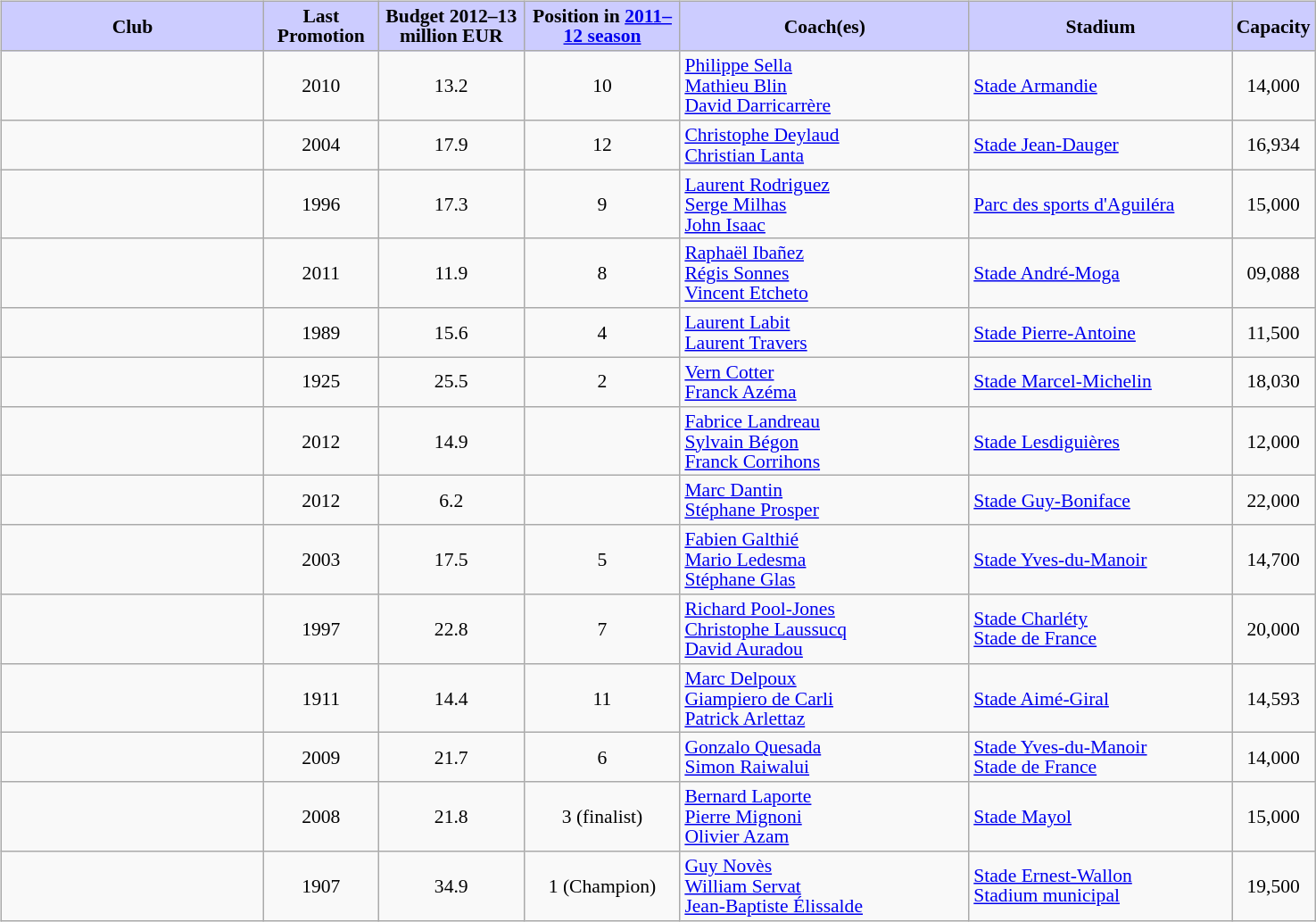<table class="center" style="width:98%;">
<tr>
<td width=80% align="center"><br><table class="wikitable sortable centre alternance" style="font-size:90%; line-height:15px; text-align:center; width:100%;">
<tr --->
<th scope="col" style="background-color:#ccccff;" width=20%>Club</th>
<th scope="col" style="background-color:#ccccff;">Last Promotion</th>
<th scope="col" style="background-color:#ccccff;">Budget 2012–13 million EUR</th>
<th scope="col" style="background-color:#ccccff;">Position in <a href='#'>2011–12 season</a></th>
<th scope="col" style="background-color:#ccccff;" width=22%>Coach(es)</th>
<th scope="col" style="background-color:#ccccff;" width=20%>Stadium</th>
<th scope="col" style="background-color:#ccccff;">Capacity</th>
</tr>
<tr --->
<td align="left"></td>
<td>2010</td>
<td>13.2</td>
<td>10</td>
<td align="left"><a href='#'>Philippe Sella</a><br><a href='#'>Mathieu Blin</a><br><a href='#'>David Darricarrère</a></td>
<td align="left"><a href='#'>Stade Armandie</a></td>
<td>14,000</td>
</tr>
<tr --->
<td align="left"></td>
<td>2004</td>
<td>17.9</td>
<td>12</td>
<td align="left"><a href='#'>Christophe Deylaud</a><br><a href='#'>Christian Lanta</a></td>
<td align="left"><a href='#'>Stade Jean-Dauger</a></td>
<td>16,934</td>
</tr>
<tr --->
<td align="left"></td>
<td>1996</td>
<td>17.3</td>
<td>9</td>
<td align="left"><a href='#'>Laurent Rodriguez</a><br><a href='#'>Serge Milhas</a><br><a href='#'>John Isaac</a></td>
<td align="left"><a href='#'>Parc des sports d'Aguiléra</a></td>
<td>15,000</td>
</tr>
<tr --->
<td align="left"></td>
<td>2011</td>
<td>11.9</td>
<td>8</td>
<td align="left"><a href='#'>Raphaël Ibañez</a><br><a href='#'>Régis Sonnes</a><br><a href='#'>Vincent Etcheto</a></td>
<td align="left"><a href='#'>Stade André-Moga</a></td>
<td>09,088</td>
</tr>
<tr --->
<td align="left"></td>
<td>1989</td>
<td>15.6</td>
<td>4</td>
<td align="left"><a href='#'>Laurent Labit</a><br><a href='#'>Laurent Travers</a></td>
<td align="left"><a href='#'>Stade Pierre-Antoine</a></td>
<td>11,500</td>
</tr>
<tr --->
<td align="left"></td>
<td>1925</td>
<td>25.5</td>
<td>2</td>
<td align="left"><a href='#'>Vern Cotter</a><br><a href='#'>Franck Azéma</a></td>
<td align="left"><a href='#'>Stade Marcel-Michelin</a></td>
<td>18,030</td>
</tr>
<tr --->
<td align="left"></td>
<td>2012</td>
<td>14.9</td>
<td></td>
<td align="left"><a href='#'>Fabrice Landreau</a><br><a href='#'>Sylvain Bégon</a><br><a href='#'>Franck Corrihons</a></td>
<td align="left"><a href='#'>Stade Lesdiguières</a></td>
<td>12,000</td>
</tr>
<tr --->
<td align="left"></td>
<td>2012</td>
<td>6.2</td>
<td></td>
<td align="left"><a href='#'>Marc Dantin</a><br><a href='#'>Stéphane Prosper</a></td>
<td align="left"><a href='#'>Stade Guy-Boniface</a></td>
<td>22,000</td>
</tr>
<tr --->
<td align="left"></td>
<td>2003</td>
<td>17.5</td>
<td>5</td>
<td align="left"><a href='#'>Fabien Galthié</a><br><a href='#'>Mario Ledesma</a><br><a href='#'>Stéphane Glas</a></td>
<td align="left"><a href='#'>Stade Yves-du-Manoir</a></td>
<td>14,700</td>
</tr>
<tr --->
<td align="left"></td>
<td>1997</td>
<td>22.8</td>
<td>7</td>
<td align="left"><a href='#'>Richard Pool-Jones</a><br><a href='#'>Christophe Laussucq</a><br><a href='#'>David Auradou</a></td>
<td align="left"><a href='#'>Stade Charléty</a><br><a href='#'>Stade de France</a></td>
<td>20,000</td>
</tr>
<tr --->
<td align="left"></td>
<td>1911</td>
<td>14.4</td>
<td>11</td>
<td align="left"><a href='#'>Marc Delpoux</a><br><a href='#'>Giampiero de Carli</a><br><a href='#'>Patrick Arlettaz</a></td>
<td align="left"><a href='#'>Stade Aimé-Giral</a></td>
<td>14,593</td>
</tr>
<tr --->
<td align="left"></td>
<td>2009</td>
<td>21.7</td>
<td>6</td>
<td align="left"><a href='#'>Gonzalo Quesada</a><br> <a href='#'>Simon Raiwalui</a></td>
<td align="left"><a href='#'>Stade Yves-du-Manoir</a><br><a href='#'>Stade de France</a></td>
<td>14,000</td>
</tr>
<tr --->
<td align="left"></td>
<td>2008</td>
<td>21.8</td>
<td>3 (finalist)</td>
<td align="left"><a href='#'>Bernard Laporte</a><br><a href='#'>Pierre Mignoni</a><br><a href='#'>Olivier Azam</a></td>
<td align="left"><a href='#'>Stade Mayol</a></td>
<td>15,000</td>
</tr>
<tr --->
<td align="left"></td>
<td>1907</td>
<td>34.9</td>
<td>1 (Champion)</td>
<td align="left"><a href='#'>Guy Novès</a><br><a href='#'>William Servat</a><br><a href='#'>Jean-Baptiste Élissalde</a></td>
<td align="left"><a href='#'>Stade Ernest-Wallon</a><br><a href='#'>Stadium municipal</a></td>
<td>19,500</td>
</tr>
</table>
</td>
<td width=1% valign="middle"></td>
<td width=29% valign="middle"></td>
</tr>
</table>
